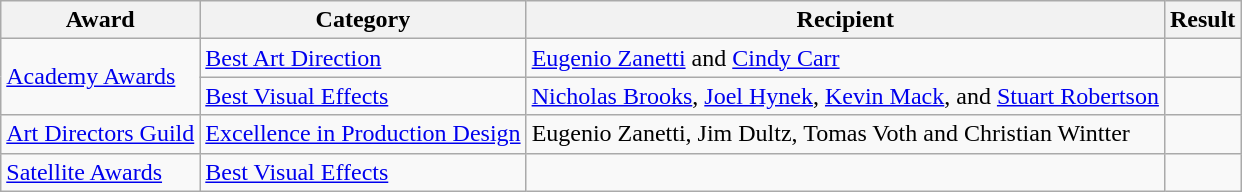<table class="wikitable plainrowheaders sortable">
<tr>
<th scope="col">Award</th>
<th scope="col">Category</th>
<th scope="col">Recipient</th>
<th scope="col">Result</th>
</tr>
<tr>
<td rowspan="2"><a href='#'>Academy Awards</a></td>
<td><a href='#'>Best Art Direction</a></td>
<td><a href='#'>Eugenio Zanetti</a> and <a href='#'>Cindy Carr</a></td>
<td></td>
</tr>
<tr>
<td><a href='#'>Best Visual Effects</a></td>
<td><a href='#'>Nicholas Brooks</a>, <a href='#'>Joel Hynek</a>, <a href='#'>Kevin Mack</a>, and <a href='#'>Stuart Robertson</a></td>
<td></td>
</tr>
<tr>
<td><a href='#'>Art Directors Guild</a></td>
<td><a href='#'>Excellence in Production Design</a></td>
<td>Eugenio Zanetti, Jim Dultz, Tomas Voth and Christian Wintter</td>
<td></td>
</tr>
<tr>
<td><a href='#'>Satellite Awards</a></td>
<td><a href='#'>Best Visual Effects</a></td>
<td></td>
<td></td>
</tr>
</table>
